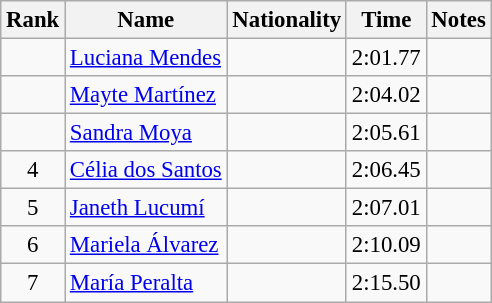<table class="wikitable sortable" style="text-align:center;font-size:95%">
<tr>
<th>Rank</th>
<th>Name</th>
<th>Nationality</th>
<th>Time</th>
<th>Notes</th>
</tr>
<tr>
<td></td>
<td align=left><a href='#'>Luciana Mendes</a></td>
<td align=left></td>
<td>2:01.77</td>
<td></td>
</tr>
<tr>
<td></td>
<td align=left><a href='#'>Mayte Martínez</a></td>
<td align=left></td>
<td>2:04.02</td>
<td></td>
</tr>
<tr>
<td></td>
<td align=left><a href='#'>Sandra Moya</a></td>
<td align=left></td>
<td>2:05.61</td>
<td></td>
</tr>
<tr>
<td>4</td>
<td align=left><a href='#'>Célia dos Santos</a></td>
<td align=left></td>
<td>2:06.45</td>
<td></td>
</tr>
<tr>
<td>5</td>
<td align=left><a href='#'>Janeth Lucumí</a></td>
<td align=left></td>
<td>2:07.01</td>
<td></td>
</tr>
<tr>
<td>6</td>
<td align=left><a href='#'>Mariela Álvarez</a></td>
<td align=left></td>
<td>2:10.09</td>
<td></td>
</tr>
<tr>
<td>7</td>
<td align=left><a href='#'>María Peralta</a></td>
<td align=left></td>
<td>2:15.50</td>
<td></td>
</tr>
</table>
